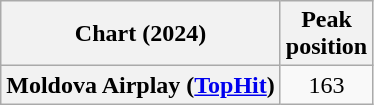<table class="wikitable plainrowheaders" style="text-align:center">
<tr>
<th scope="col">Chart (2024)</th>
<th scope="col">Peak<br>position</th>
</tr>
<tr>
<th scope="row">Moldova Airplay (<a href='#'>TopHit</a>)</th>
<td>163</td>
</tr>
</table>
